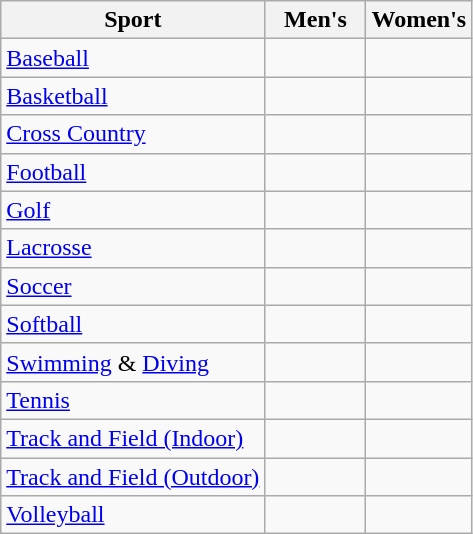<table class="wikitable sortable">
<tr>
<th>Sport</th>
<th width=60>Men's</th>
<th>Women's</th>
</tr>
<tr>
<td><a href='#'>Baseball</a></td>
<td></td>
<td></td>
</tr>
<tr>
<td><a href='#'>Basketball</a></td>
<td></td>
<td></td>
</tr>
<tr>
<td><a href='#'>Cross Country</a></td>
<td></td>
<td></td>
</tr>
<tr>
<td><a href='#'>Football</a></td>
<td></td>
<td></td>
</tr>
<tr>
<td><a href='#'>Golf</a></td>
<td></td>
<td></td>
</tr>
<tr>
<td><a href='#'>Lacrosse</a></td>
<td></td>
<td></td>
</tr>
<tr>
<td><a href='#'>Soccer</a></td>
<td></td>
<td></td>
</tr>
<tr>
<td><a href='#'>Softball</a></td>
<td></td>
<td></td>
</tr>
<tr>
<td><a href='#'>Swimming</a> & <a href='#'>Diving</a></td>
<td></td>
<td></td>
</tr>
<tr>
<td><a href='#'>Tennis</a></td>
<td></td>
<td></td>
</tr>
<tr>
<td><a href='#'>Track and Field (Indoor)</a></td>
<td></td>
<td></td>
</tr>
<tr>
<td><a href='#'>Track and Field (Outdoor)</a></td>
<td></td>
<td></td>
</tr>
<tr>
<td><a href='#'>Volleyball</a></td>
<td></td>
<td></td>
</tr>
</table>
